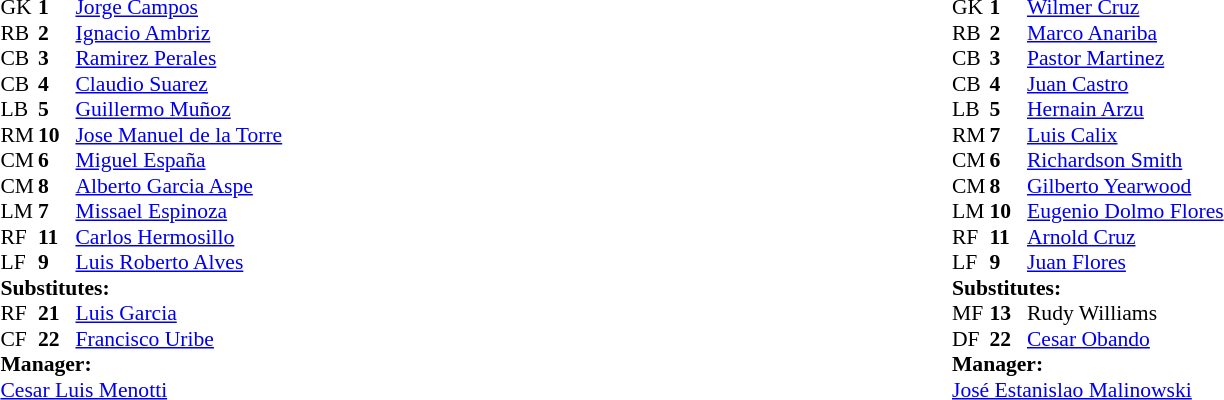<table width="100%">
<tr>
<td valign="top" width="40%"><br><table style="font-size:90%" cellspacing="0" cellpadding="0" align=center>
<tr>
<th width=25></th>
<th width=25></th>
</tr>
<tr>
<td>GK</td>
<td><strong>1</strong></td>
<td><a href='#'>Jorge Campos</a></td>
</tr>
<tr>
<td>RB</td>
<td><strong>2</strong></td>
<td><a href='#'>Ignacio Ambriz</a></td>
</tr>
<tr>
<td>CB</td>
<td><strong>3</strong></td>
<td><a href='#'>Ramirez Perales</a></td>
<td></td>
<td></td>
</tr>
<tr>
<td>CB</td>
<td><strong>4</strong></td>
<td><a href='#'>Claudio Suarez</a></td>
</tr>
<tr>
<td>LB</td>
<td><strong>5</strong></td>
<td><a href='#'>Guillermo Muñoz</a></td>
</tr>
<tr>
<td>RM</td>
<td><strong>10</strong></td>
<td><a href='#'>Jose Manuel de la Torre</a></td>
</tr>
<tr>
<td>CM</td>
<td><strong>6</strong></td>
<td><a href='#'>Miguel España</a></td>
</tr>
<tr>
<td>CM</td>
<td><strong>8</strong></td>
<td><a href='#'>Alberto Garcia Aspe</a></td>
<td></td>
<td></td>
</tr>
<tr>
<td>LM</td>
<td><strong>7</strong></td>
<td><a href='#'>Missael Espinoza</a></td>
</tr>
<tr>
<td>RF</td>
<td><strong>11</strong></td>
<td><a href='#'>Carlos Hermosillo</a></td>
<td></td>
<td></td>
</tr>
<tr>
<td>LF</td>
<td><strong>9</strong></td>
<td><a href='#'>Luis Roberto Alves</a></td>
</tr>
<tr>
<td colspan=3><strong>Substitutes:</strong></td>
</tr>
<tr>
<td>RF</td>
<td><strong>21</strong></td>
<td><a href='#'>Luis Garcia</a></td>
<td></td>
<td></td>
</tr>
<tr>
<td>CF</td>
<td><strong>22</strong></td>
<td><a href='#'>Francisco Uribe</a></td>
<td></td>
<td></td>
</tr>
<tr>
</tr>
<tr>
<td colspan=3><strong>Manager:</strong></td>
</tr>
<tr>
<td colspan=4> <a href='#'>Cesar Luis Menotti</a></td>
</tr>
</table>
</td>
<td valign="top" width="50%"><br><table style="font-size:90%; margin:auto" cellspacing="0" cellpadding="0">
<tr>
<th width=25></th>
<th width=25></th>
</tr>
<tr>
<td>GK</td>
<td><strong>1</strong></td>
<td><a href='#'>Wilmer Cruz</a></td>
</tr>
<tr>
<td>RB</td>
<td><strong>2</strong></td>
<td><a href='#'>Marco Anariba</a></td>
<td></td>
<td></td>
</tr>
<tr>
<td>CB</td>
<td><strong>3</strong></td>
<td><a href='#'>Pastor Martinez</a></td>
</tr>
<tr>
<td>CB</td>
<td><strong>4</strong></td>
<td><a href='#'>Juan Castro</a></td>
<td></td>
<td></td>
</tr>
<tr>
<td>LB</td>
<td><strong>5</strong></td>
<td><a href='#'>Hernain Arzu</a></td>
</tr>
<tr>
<td>RM</td>
<td><strong>7</strong></td>
<td><a href='#'>Luis Calix</a></td>
</tr>
<tr>
<td>CM</td>
<td><strong>6</strong></td>
<td><a href='#'>Richardson Smith</a></td>
<td></td>
<td></td>
</tr>
<tr>
<td>CM</td>
<td><strong>8</strong></td>
<td><a href='#'>Gilberto Yearwood</a></td>
</tr>
<tr>
<td>LM</td>
<td><strong>10</strong></td>
<td><a href='#'>Eugenio Dolmo Flores</a></td>
<td></td>
<td></td>
</tr>
<tr>
<td>RF</td>
<td><strong>11</strong></td>
<td><a href='#'>Arnold Cruz</a></td>
</tr>
<tr>
<td>LF</td>
<td><strong>9</strong></td>
<td><a href='#'>Juan Flores</a></td>
</tr>
<tr>
<td colspan=3><strong>Substitutes:</strong></td>
</tr>
<tr>
<td>MF</td>
<td><strong>13</strong></td>
<td>Rudy Williams</td>
<td></td>
<td></td>
</tr>
<tr>
<td>DF</td>
<td><strong>22</strong></td>
<td><a href='#'>Cesar Obando</a></td>
<td></td>
<td></td>
</tr>
<tr>
</tr>
<tr>
<td colspan=3><strong>Manager:</strong></td>
</tr>
<tr>
<td colspan=4> <a href='#'>José Estanislao Malinowski</a></td>
</tr>
</table>
</td>
</tr>
</table>
